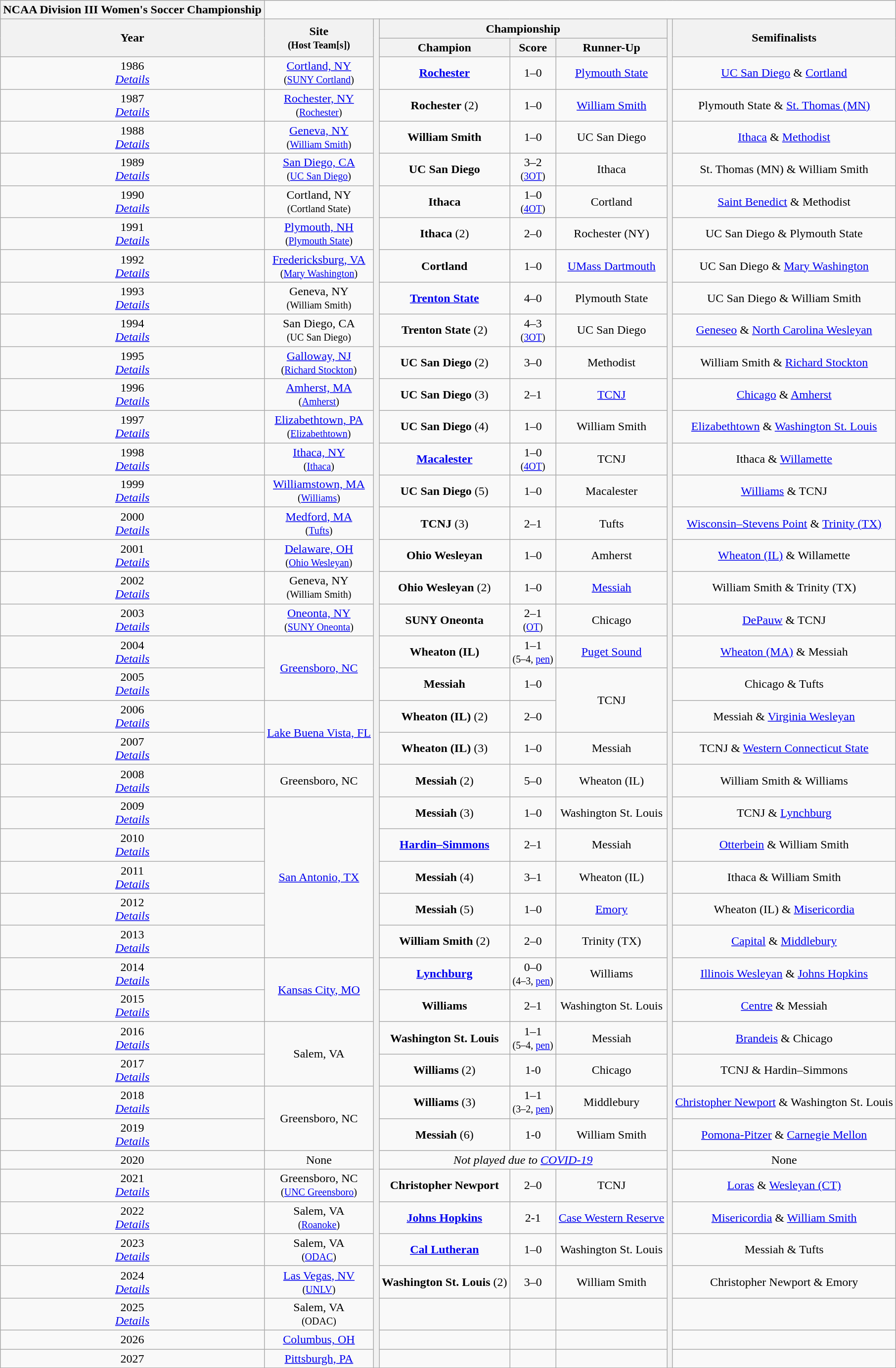<table class="wikitable" style="text-align:center">
<tr>
<th style=>NCAA Division III Women's Soccer Championship</th>
</tr>
<tr>
<th rowspan=2>Year</th>
<th rowspan=2>Site<br><small>(Host Team[s])</small></th>
<th rowspan=44></th>
<th colspan=3>Championship</th>
<th rowspan=44></th>
<th rowspan=2>Semifinalists</th>
</tr>
<tr>
<th>Champion</th>
<th>Score</th>
<th>Runner-Up</th>
</tr>
<tr>
<td>1986<br><em><a href='#'>Details</a></em></td>
<td><a href='#'>Cortland, NY</a><br><small>(<a href='#'>SUNY Cortland</a>)</small></td>
<td><strong><a href='#'>Rochester</a></strong></td>
<td>1–0</td>
<td><a href='#'>Plymouth State</a></td>
<td><a href='#'>UC San Diego</a> & <a href='#'>Cortland</a></td>
</tr>
<tr>
<td>1987<br><em><a href='#'>Details</a></em></td>
<td><a href='#'>Rochester, NY</a><br><small>(<a href='#'>Rochester</a>)</small></td>
<td><strong>Rochester</strong> (2)</td>
<td>1–0</td>
<td><a href='#'>William Smith</a></td>
<td>Plymouth State & <a href='#'>St. Thomas (MN)</a></td>
</tr>
<tr>
<td>1988<br><em><a href='#'>Details</a></em></td>
<td><a href='#'>Geneva, NY</a><br><small>(<a href='#'>William Smith</a>)</small></td>
<td><strong>William Smith</strong></td>
<td>1–0</td>
<td>UC San Diego</td>
<td><a href='#'>Ithaca</a> & <a href='#'>Methodist</a></td>
</tr>
<tr>
<td>1989<br><em><a href='#'>Details</a></em></td>
<td><a href='#'>San Diego, CA</a><br><small>(<a href='#'>UC San Diego</a>)</small></td>
<td><strong>UC San Diego</strong></td>
<td>3–2<br><small>(<a href='#'>3OT</a>)</small></td>
<td>Ithaca</td>
<td>St. Thomas (MN) & William Smith</td>
</tr>
<tr>
<td>1990<br><em><a href='#'>Details</a></em></td>
<td>Cortland, NY<br><small>(Cortland State)</small></td>
<td><strong>Ithaca</strong></td>
<td>1–0<br><small>(<a href='#'>4OT</a>)</small></td>
<td>Cortland</td>
<td><a href='#'>Saint Benedict</a> & Methodist</td>
</tr>
<tr>
<td>1991<br><em><a href='#'>Details</a></em></td>
<td><a href='#'>Plymouth, NH</a><br><small>(<a href='#'>Plymouth State</a>)</small></td>
<td><strong>Ithaca</strong> (2)</td>
<td>2–0</td>
<td>Rochester (NY)</td>
<td>UC San Diego & Plymouth State</td>
</tr>
<tr>
<td>1992<br><em><a href='#'>Details</a></em></td>
<td><a href='#'>Fredericksburg, VA</a><br><small>(<a href='#'>Mary Washington</a>)</small></td>
<td><strong>Cortland</strong></td>
<td>1–0</td>
<td><a href='#'>UMass Dartmouth</a></td>
<td>UC San Diego & <a href='#'>Mary Washington</a></td>
</tr>
<tr>
<td>1993<br><em><a href='#'>Details</a></em></td>
<td>Geneva, NY<br><small>(William Smith)</small></td>
<td><strong><a href='#'>Trenton State</a></strong></td>
<td>4–0</td>
<td>Plymouth State</td>
<td>UC San Diego & William Smith</td>
</tr>
<tr>
<td>1994<br><em><a href='#'>Details</a></em></td>
<td>San Diego, CA<br><small>(UC San Diego)</small></td>
<td><strong>Trenton State</strong> (2)</td>
<td>4–3<br><small>(<a href='#'>3OT</a>)</small></td>
<td>UC San Diego</td>
<td><a href='#'>Geneseo</a> & <a href='#'>North Carolina Wesleyan</a></td>
</tr>
<tr>
<td>1995<br><em><a href='#'>Details</a></em></td>
<td><a href='#'>Galloway, NJ</a><br><small>(<a href='#'>Richard Stockton</a>)</small></td>
<td><strong>UC San Diego</strong> (2)</td>
<td>3–0</td>
<td>Methodist</td>
<td>William Smith & <a href='#'>Richard Stockton</a></td>
</tr>
<tr>
<td>1996<br><em><a href='#'>Details</a></em></td>
<td><a href='#'>Amherst, MA</a><br><small>(<a href='#'>Amherst</a>)</small></td>
<td><strong>UC San Diego</strong> (3)</td>
<td>2–1</td>
<td><a href='#'>TCNJ</a></td>
<td><a href='#'>Chicago</a> & <a href='#'>Amherst</a></td>
</tr>
<tr>
<td>1997<br><em><a href='#'>Details</a></em></td>
<td><a href='#'>Elizabethtown, PA</a><br><small>(<a href='#'>Elizabethtown</a>)</small></td>
<td><strong>UC San Diego</strong> (4)</td>
<td>1–0</td>
<td>William Smith</td>
<td><a href='#'>Elizabethtown</a> & <a href='#'>Washington St. Louis</a></td>
</tr>
<tr>
<td>1998<br><em><a href='#'>Details</a></em></td>
<td><a href='#'>Ithaca, NY</a><br><small>(<a href='#'>Ithaca</a>)</small></td>
<td><strong><a href='#'>Macalester</a></strong></td>
<td>1–0<br><small>(<a href='#'>4OT</a>)</small></td>
<td>TCNJ</td>
<td>Ithaca & <a href='#'>Willamette</a></td>
</tr>
<tr>
<td>1999<br><em><a href='#'>Details</a></em></td>
<td><a href='#'>Williamstown, MA</a><br><small>(<a href='#'>Williams</a>)</small></td>
<td><strong>UC San Diego</strong> (5)</td>
<td>1–0</td>
<td>Macalester</td>
<td><a href='#'>Williams</a> & TCNJ</td>
</tr>
<tr>
<td>2000<br><em><a href='#'>Details</a></em></td>
<td><a href='#'>Medford, MA</a><br><small>(<a href='#'>Tufts</a>)</small></td>
<td><strong>TCNJ</strong> (3)</td>
<td>2–1</td>
<td>Tufts</td>
<td><a href='#'>Wisconsin–Stevens Point</a> & <a href='#'>Trinity (TX)</a></td>
</tr>
<tr>
<td>2001<br><em><a href='#'>Details</a></em></td>
<td><a href='#'>Delaware, OH</a><br><small>(<a href='#'>Ohio Wesleyan</a>)</small></td>
<td><strong>Ohio Wesleyan</strong></td>
<td>1–0</td>
<td>Amherst</td>
<td><a href='#'>Wheaton (IL)</a> & Willamette</td>
</tr>
<tr>
<td>2002<br><em><a href='#'>Details</a></em></td>
<td>Geneva, NY<br><small>(William Smith)</small></td>
<td><strong>Ohio Wesleyan</strong> (2)</td>
<td>1–0</td>
<td><a href='#'>Messiah</a></td>
<td>William Smith & Trinity (TX)</td>
</tr>
<tr>
<td>2003<br><em><a href='#'>Details</a></em></td>
<td><a href='#'>Oneonta, NY</a><br><small>(<a href='#'>SUNY Oneonta</a>)</small></td>
<td><strong>SUNY Oneonta</strong></td>
<td>2–1<br><small>(<a href='#'>OT</a>)</small></td>
<td>Chicago</td>
<td><a href='#'>DePauw</a> & TCNJ</td>
</tr>
<tr>
<td>2004<br><em><a href='#'>Details</a></em></td>
<td rowspan="2"><a href='#'>Greensboro, NC</a></td>
<td><strong>Wheaton (IL)</strong></td>
<td>1–1<br><small>(5–4, <a href='#'>pen</a>)</small></td>
<td><a href='#'>Puget Sound</a></td>
<td><a href='#'>Wheaton (MA)</a> & Messiah</td>
</tr>
<tr>
<td>2005<br><em><a href='#'>Details</a></em></td>
<td><strong>Messiah</strong></td>
<td>1–0</td>
<td rowspan="2">TCNJ</td>
<td>Chicago & Tufts</td>
</tr>
<tr>
<td>2006<br><em><a href='#'>Details</a></em></td>
<td rowspan="2"><a href='#'>Lake Buena Vista, FL</a></td>
<td><strong>Wheaton (IL)</strong> (2)</td>
<td>2–0</td>
<td>Messiah & <a href='#'>Virginia Wesleyan</a></td>
</tr>
<tr>
<td>2007<br><em><a href='#'>Details</a></em></td>
<td><strong>Wheaton (IL)</strong> (3)</td>
<td>1–0</td>
<td>Messiah</td>
<td>TCNJ & <a href='#'>Western Connecticut State</a></td>
</tr>
<tr>
<td>2008<br><em><a href='#'>Details</a></em></td>
<td>Greensboro, NC</td>
<td><strong>Messiah</strong> (2)</td>
<td>5–0</td>
<td>Wheaton (IL)</td>
<td>William Smith & Williams</td>
</tr>
<tr>
<td>2009<br><em><a href='#'>Details</a></em></td>
<td rowspan="5"><a href='#'>San Antonio, TX</a></td>
<td><strong>Messiah</strong> (3)</td>
<td>1–0</td>
<td>Washington St. Louis</td>
<td>TCNJ & <a href='#'>Lynchburg</a></td>
</tr>
<tr>
<td>2010<br><em><a href='#'>Details</a></em></td>
<td><strong><a href='#'>Hardin–Simmons</a></strong></td>
<td>2–1</td>
<td>Messiah</td>
<td><a href='#'>Otterbein</a> & William Smith</td>
</tr>
<tr>
<td>2011<br><em><a href='#'>Details</a></em></td>
<td><strong>Messiah</strong> (4)</td>
<td>3–1</td>
<td>Wheaton (IL)</td>
<td>Ithaca & William Smith</td>
</tr>
<tr>
<td>2012<br><em><a href='#'>Details</a></em></td>
<td><strong>Messiah</strong> (5)</td>
<td>1–0</td>
<td><a href='#'>Emory</a></td>
<td>Wheaton (IL) & <a href='#'>Misericordia</a></td>
</tr>
<tr>
<td>2013<br><em><a href='#'>Details</a></em></td>
<td><strong>William Smith</strong> (2)</td>
<td>2–0</td>
<td>Trinity (TX)</td>
<td><a href='#'>Capital</a> & <a href='#'>Middlebury</a></td>
</tr>
<tr>
<td>2014<br><em><a href='#'>Details</a></em></td>
<td rowspan="2"><a href='#'>Kansas City, MO</a></td>
<td><strong><a href='#'>Lynchburg</a></strong></td>
<td>0–0<br><small>(4–3, <a href='#'>pen</a>)</small></td>
<td>Williams</td>
<td><a href='#'>Illinois Wesleyan</a> & <a href='#'>Johns Hopkins</a></td>
</tr>
<tr>
<td>2015<br><em><a href='#'>Details</a></em></td>
<td><strong>Williams</strong></td>
<td>2–1</td>
<td>Washington St. Louis</td>
<td><a href='#'>Centre</a> & Messiah</td>
</tr>
<tr>
<td>2016<br><em><a href='#'>Details</a></em></td>
<td rowspan="2">Salem, VA</td>
<td><strong>Washington St. Louis</strong></td>
<td>1–1<br><small>(5–4, <a href='#'>pen</a>)</small></td>
<td>Messiah</td>
<td><a href='#'>Brandeis</a> & Chicago</td>
</tr>
<tr>
<td>2017<br><em><a href='#'>Details</a></em></td>
<td><strong>Williams</strong> (2)</td>
<td>1-0</td>
<td>Chicago</td>
<td>TCNJ & Hardin–Simmons</td>
</tr>
<tr>
<td>2018<br><em><a href='#'>Details</a></em></td>
<td rowspan="2">Greensboro, NC</td>
<td><strong>Williams</strong> (3)</td>
<td>1–1<br><small>(3–2, <a href='#'>pen</a>)</small></td>
<td>Middlebury</td>
<td><a href='#'>Christopher Newport</a> & Washington St. Louis</td>
</tr>
<tr>
<td>2019<br><em><a href='#'>Details</a></em></td>
<td><strong>Messiah</strong> (6)</td>
<td>1-0</td>
<td>William Smith</td>
<td><a href='#'> Pomona-Pitzer</a> & <a href='#'>Carnegie Mellon</a></td>
</tr>
<tr>
<td>2020</td>
<td>None</td>
<td colspan=3><em>Not played due to <a href='#'>COVID-19</a></em></td>
<td>None</td>
</tr>
<tr>
<td>2021<br><em><a href='#'>Details</a></em></td>
<td>Greensboro, NC<br><small>(<a href='#'>UNC Greensboro</a>)</small></td>
<td><strong>Christopher Newport</strong></td>
<td>2–0</td>
<td>TCNJ</td>
<td><a href='#'>Loras</a> & <a href='#'>Wesleyan (CT)</a></td>
</tr>
<tr>
<td>2022<br><em><a href='#'>Details</a></em></td>
<td>Salem, VA<br><small>(<a href='#'>Roanoke</a>)</small></td>
<td><strong><a href='#'>Johns Hopkins</a></strong></td>
<td>2-1</td>
<td><a href='#'>Case Western Reserve</a></td>
<td><a href='#'>Misericordia</a> & <a href='#'>William Smith</a></td>
</tr>
<tr>
<td>2023<br><em><a href='#'>Details</a></em></td>
<td>Salem, VA<br><small>(<a href='#'>ODAC</a>)</small></td>
<td><strong><a href='#'>Cal Lutheran</a></strong></td>
<td>1–0</td>
<td>Washington St. Louis</td>
<td>Messiah & Tufts</td>
</tr>
<tr>
<td>2024<br><em><a href='#'>Details</a></em></td>
<td><a href='#'>Las Vegas, NV</a><br><small>(<a href='#'>UNLV</a>)</small></td>
<td><strong>Washington St. Louis</strong> (2)</td>
<td>3–0</td>
<td>William Smith</td>
<td>Christopher Newport & Emory</td>
</tr>
<tr>
<td>2025<br><em><a href='#'>Details</a></em></td>
<td>Salem, VA<br><small>(ODAC)</small></td>
<td></td>
<td></td>
<td></td>
<td></td>
</tr>
<tr>
<td>2026</td>
<td><a href='#'>Columbus, OH</a><br></td>
<td></td>
<td></td>
<td></td>
<td colspan=3></td>
</tr>
<tr>
<td>2027</td>
<td><a href='#'>Pittsburgh, PA</a><br></td>
<td></td>
<td></td>
<td></td>
<td colspan=3></td>
</tr>
</table>
